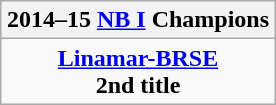<table class=wikitable style="text-align:center; margin:auto">
<tr>
<th>2014–15 <a href='#'>NB I</a> Champions</th>
</tr>
<tr>
<td><strong><a href='#'>Linamar-BRSE</a></strong><br><strong>2nd title</strong></td>
</tr>
</table>
